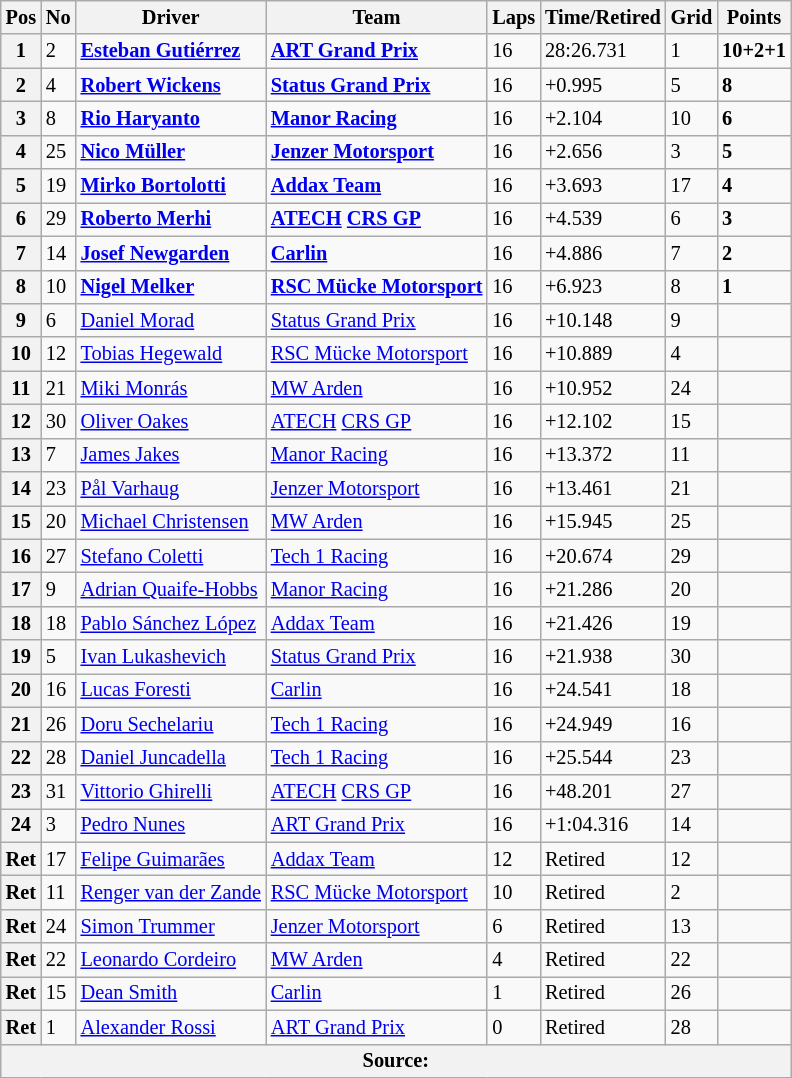<table class="wikitable" style="font-size:85%">
<tr>
<th>Pos</th>
<th>No</th>
<th>Driver</th>
<th>Team</th>
<th>Laps</th>
<th>Time/Retired</th>
<th>Grid</th>
<th>Points</th>
</tr>
<tr>
<th>1</th>
<td>2</td>
<td> <strong><a href='#'>Esteban Gutiérrez</a></strong></td>
<td><strong><a href='#'>ART Grand Prix</a></strong></td>
<td>16</td>
<td>28:26.731</td>
<td>1</td>
<td><strong>10+2+1</strong></td>
</tr>
<tr>
<th>2</th>
<td>4</td>
<td> <strong><a href='#'>Robert Wickens</a></strong></td>
<td><strong><a href='#'>Status Grand Prix</a></strong></td>
<td>16</td>
<td>+0.995</td>
<td>5</td>
<td><strong>8</strong></td>
</tr>
<tr>
<th>3</th>
<td>8</td>
<td> <strong><a href='#'>Rio Haryanto</a></strong></td>
<td><strong><a href='#'>Manor Racing</a></strong></td>
<td>16</td>
<td>+2.104</td>
<td>10</td>
<td><strong>6</strong></td>
</tr>
<tr>
<th>4</th>
<td>25</td>
<td> <strong><a href='#'>Nico Müller</a></strong></td>
<td><strong><a href='#'>Jenzer Motorsport</a></strong></td>
<td>16</td>
<td>+2.656</td>
<td>3</td>
<td><strong>5</strong></td>
</tr>
<tr>
<th>5</th>
<td>19</td>
<td> <strong><a href='#'>Mirko Bortolotti</a></strong></td>
<td><strong><a href='#'>Addax Team</a></strong></td>
<td>16</td>
<td>+3.693</td>
<td>17</td>
<td><strong>4</strong></td>
</tr>
<tr>
<th>6</th>
<td>29</td>
<td> <strong><a href='#'>Roberto Merhi</a></strong></td>
<td><strong><a href='#'>ATECH</a> <a href='#'>CRS GP</a></strong></td>
<td>16</td>
<td>+4.539</td>
<td>6</td>
<td><strong>3</strong></td>
</tr>
<tr>
<th>7</th>
<td>14</td>
<td> <strong><a href='#'>Josef Newgarden</a></strong></td>
<td><strong><a href='#'>Carlin</a></strong></td>
<td>16</td>
<td>+4.886</td>
<td>7</td>
<td><strong>2</strong></td>
</tr>
<tr>
<th>8</th>
<td>10</td>
<td> <strong><a href='#'>Nigel Melker</a></strong></td>
<td><strong><a href='#'>RSC Mücke Motorsport</a></strong></td>
<td>16</td>
<td>+6.923</td>
<td>8</td>
<td><strong>1</strong></td>
</tr>
<tr>
<th>9</th>
<td>6</td>
<td> <a href='#'>Daniel Morad</a></td>
<td><a href='#'>Status Grand Prix</a></td>
<td>16</td>
<td>+10.148</td>
<td>9</td>
<td></td>
</tr>
<tr>
<th>10</th>
<td>12</td>
<td> <a href='#'>Tobias Hegewald</a></td>
<td><a href='#'>RSC Mücke Motorsport</a></td>
<td>16</td>
<td>+10.889</td>
<td>4</td>
<td></td>
</tr>
<tr>
<th>11</th>
<td>21</td>
<td> <a href='#'>Miki Monrás</a></td>
<td><a href='#'>MW Arden</a></td>
<td>16</td>
<td>+10.952</td>
<td>24</td>
<td></td>
</tr>
<tr>
<th>12</th>
<td>30</td>
<td> <a href='#'>Oliver Oakes</a></td>
<td><a href='#'>ATECH</a> <a href='#'>CRS GP</a></td>
<td>16</td>
<td>+12.102</td>
<td>15</td>
<td></td>
</tr>
<tr>
<th>13</th>
<td>7</td>
<td> <a href='#'>James Jakes</a></td>
<td><a href='#'>Manor Racing</a></td>
<td>16</td>
<td>+13.372</td>
<td>11</td>
<td></td>
</tr>
<tr>
<th>14</th>
<td>23</td>
<td> <a href='#'>Pål Varhaug</a></td>
<td><a href='#'>Jenzer Motorsport</a></td>
<td>16</td>
<td>+13.461</td>
<td>21</td>
<td></td>
</tr>
<tr>
<th>15</th>
<td>20</td>
<td> <a href='#'>Michael Christensen</a></td>
<td><a href='#'>MW Arden</a></td>
<td>16</td>
<td>+15.945</td>
<td>25</td>
<td></td>
</tr>
<tr>
<th>16</th>
<td>27</td>
<td> <a href='#'>Stefano Coletti</a></td>
<td><a href='#'>Tech 1 Racing</a></td>
<td>16</td>
<td>+20.674</td>
<td>29</td>
<td></td>
</tr>
<tr>
<th>17</th>
<td>9</td>
<td> <a href='#'>Adrian Quaife-Hobbs</a></td>
<td><a href='#'>Manor Racing</a></td>
<td>16</td>
<td>+21.286</td>
<td>20</td>
<td></td>
</tr>
<tr>
<th>18</th>
<td>18</td>
<td> <a href='#'>Pablo Sánchez López</a></td>
<td><a href='#'>Addax Team</a></td>
<td>16</td>
<td>+21.426</td>
<td>19</td>
<td></td>
</tr>
<tr>
<th>19</th>
<td>5</td>
<td> <a href='#'>Ivan Lukashevich</a></td>
<td><a href='#'>Status Grand Prix</a></td>
<td>16</td>
<td>+21.938</td>
<td>30</td>
<td></td>
</tr>
<tr>
<th>20</th>
<td>16</td>
<td> <a href='#'>Lucas Foresti</a></td>
<td><a href='#'>Carlin</a></td>
<td>16</td>
<td>+24.541</td>
<td>18</td>
<td></td>
</tr>
<tr>
<th>21</th>
<td>26</td>
<td> <a href='#'>Doru Sechelariu</a></td>
<td><a href='#'>Tech 1 Racing</a></td>
<td>16</td>
<td>+24.949</td>
<td>16</td>
<td></td>
</tr>
<tr>
<th>22</th>
<td>28</td>
<td> <a href='#'>Daniel Juncadella</a></td>
<td><a href='#'>Tech 1 Racing</a></td>
<td>16</td>
<td>+25.544</td>
<td>23</td>
<td></td>
</tr>
<tr>
<th>23</th>
<td>31</td>
<td> <a href='#'>Vittorio Ghirelli</a></td>
<td><a href='#'>ATECH</a> <a href='#'>CRS GP</a></td>
<td>16</td>
<td>+48.201</td>
<td>27</td>
<td></td>
</tr>
<tr>
<th>24</th>
<td>3</td>
<td> <a href='#'>Pedro Nunes</a></td>
<td><a href='#'>ART Grand Prix</a></td>
<td>16</td>
<td>+1:04.316</td>
<td>14</td>
<td></td>
</tr>
<tr>
<th>Ret</th>
<td>17</td>
<td> <a href='#'>Felipe Guimarães</a></td>
<td><a href='#'>Addax Team</a></td>
<td>12</td>
<td>Retired</td>
<td>12</td>
<td></td>
</tr>
<tr>
<th>Ret</th>
<td>11</td>
<td> <a href='#'>Renger van der Zande</a></td>
<td><a href='#'>RSC Mücke Motorsport</a></td>
<td>10</td>
<td>Retired</td>
<td>2</td>
<td></td>
</tr>
<tr>
<th>Ret</th>
<td>24</td>
<td> <a href='#'>Simon Trummer</a></td>
<td><a href='#'>Jenzer Motorsport</a></td>
<td>6</td>
<td>Retired</td>
<td>13</td>
<td></td>
</tr>
<tr>
<th>Ret</th>
<td>22</td>
<td> <a href='#'>Leonardo Cordeiro</a></td>
<td><a href='#'>MW Arden</a></td>
<td>4</td>
<td>Retired</td>
<td>22</td>
<td></td>
</tr>
<tr>
<th>Ret</th>
<td>15</td>
<td> <a href='#'>Dean Smith</a></td>
<td><a href='#'>Carlin</a></td>
<td>1</td>
<td>Retired</td>
<td>26</td>
<td></td>
</tr>
<tr>
<th>Ret</th>
<td>1</td>
<td> <a href='#'>Alexander Rossi</a></td>
<td><a href='#'>ART Grand Prix</a></td>
<td>0</td>
<td>Retired</td>
<td>28</td>
<td></td>
</tr>
<tr>
<th colspan="8">Source:</th>
</tr>
</table>
